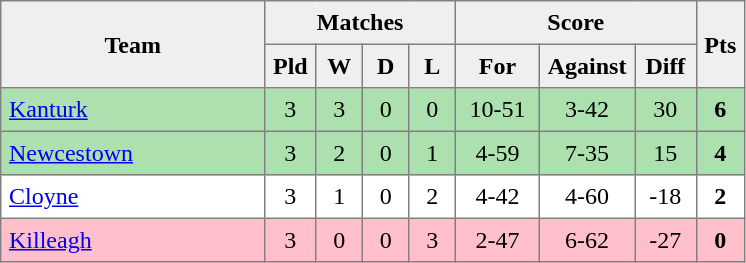<table style=border-collapse:collapse border=1 cellspacing=0 cellpadding=5>
<tr align=center bgcolor=#efefef>
<th rowspan=2 width=165>Team</th>
<th colspan=4>Matches</th>
<th colspan=3>Score</th>
<th rowspan=2width=20>Pts</th>
</tr>
<tr align=center bgcolor=#efefef>
<th width=20>Pld</th>
<th width=20>W</th>
<th width=20>D</th>
<th width=20>L</th>
<th width=45>For</th>
<th width=45>Against</th>
<th width=30>Diff</th>
</tr>
<tr align=center  style="background:#ACE1AF;">
<td style="text-align:left;"><a href='#'>Kanturk</a></td>
<td>3</td>
<td>3</td>
<td>0</td>
<td>0</td>
<td>10-51</td>
<td>3-42</td>
<td>30</td>
<td><strong>6</strong></td>
</tr>
<tr align=center style="background:#ACE1AF;">
<td style="text-align:left;"><a href='#'>Newcestown</a></td>
<td>3</td>
<td>2</td>
<td>0</td>
<td>1</td>
<td>4-59</td>
<td>7-35</td>
<td>15</td>
<td><strong>4</strong></td>
</tr>
<tr align=center>
<td style="text-align:left;"><a href='#'>Cloyne</a></td>
<td>3</td>
<td>1</td>
<td>0</td>
<td>2</td>
<td>4-42</td>
<td>4-60</td>
<td>-18</td>
<td><strong>2</strong></td>
</tr>
<tr align=center style="background:#FFC0CB;">
<td style="text-align:left;"><a href='#'>Killeagh</a></td>
<td>3</td>
<td>0</td>
<td>0</td>
<td>3</td>
<td>2-47</td>
<td>6-62</td>
<td>-27</td>
<td><strong>0</strong></td>
</tr>
</table>
